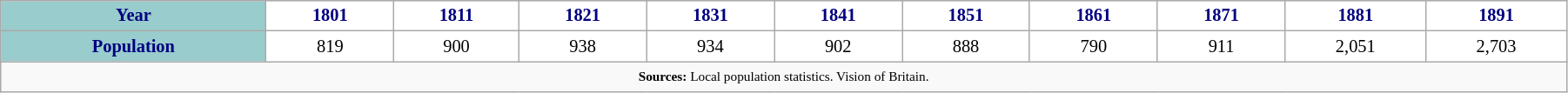<table class="wikitable" style="font-size:85%;width:95%;border:0px;text-align:center;line-height:120%;">
<tr>
<th style="background: #99CCCC; color: #000080" height="17">Year</th>
<th style="background: #FFFFFF; color:#000080;">1801</th>
<th style="background: #FFFFFF; color:#000080;">1811</th>
<th style="background: #FFFFFF; color:#000080;">1821</th>
<th style="background: #FFFFFF; color:#000080;">1831</th>
<th style="background: #FFFFFF; color:#000080;">1841</th>
<th style="background: #FFFFFF; color:#000080;">1851</th>
<th style="background: #FFFFFF; color:#000080;">1861</th>
<th style="background: #FFFFFF; color:#000080;">1871</th>
<th style="background: #FFFFFF; color:#000080;">1881</th>
<th style="background: #FFFFFF; color:#000080;">1891</th>
</tr>
<tr>
<th style="background: #99CCCC; color: #000080" height="17">Population</th>
<td style="background: #FFFFFF; color: black;"> 819</td>
<td style="background: #FFFFFF; color: black;"> 900</td>
<td style="background: #FFFFFF; color: black;"> 938</td>
<td style="background: #FFFFFF; color: black;"> 934</td>
<td style="background: #FFFFFF; color: black;"> 902</td>
<td style="background: #FFFFFF; color: black;"> 888</td>
<td style="background: #FFFFFF; color: black;"> 790</td>
<td style="background: #FFFFFF; color: black;"> 911</td>
<td style="background: #FFFFFF; color: black;"> 2,051</td>
<td style="background: #FFFFFF; color: black;"> 2,703</td>
</tr>
<tr>
<td colspan="11" style="text-align:center;font-size:90%;"><small><strong>Sources:</strong> Local population statistics. Vision of Britain.</small></td>
</tr>
</table>
